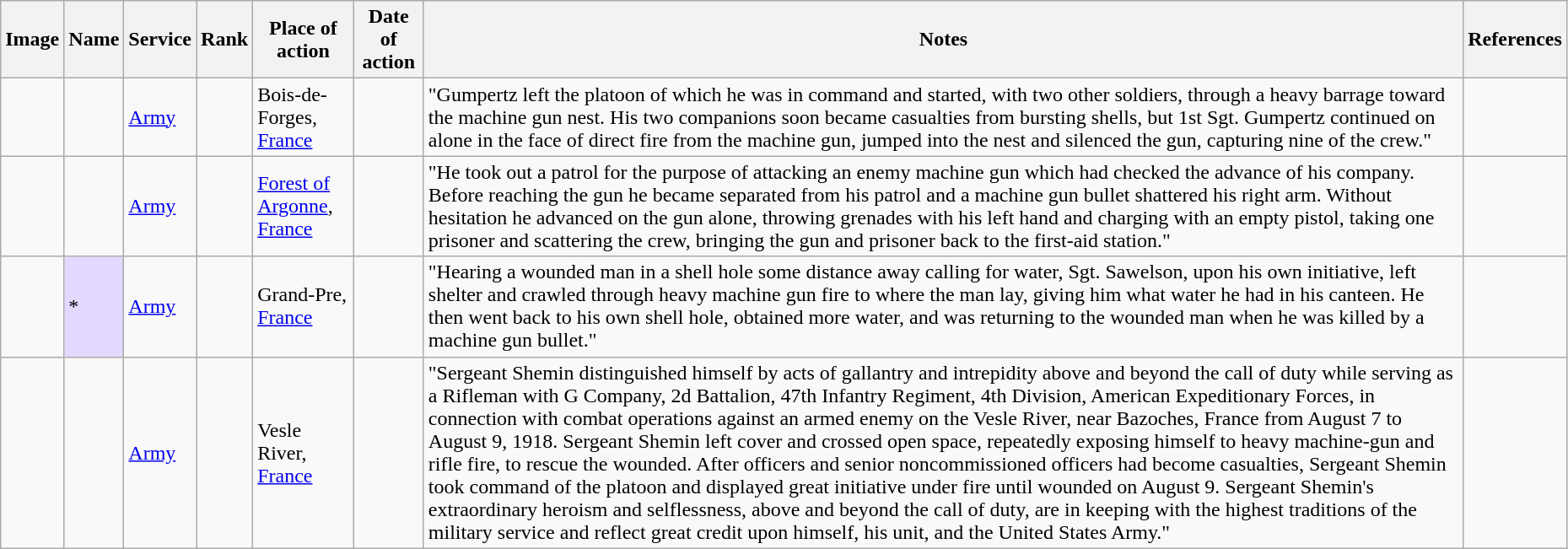<table class="wikitable sortable" width="98%">
<tr>
<th class="unsortable">Image</th>
<th>Name</th>
<th>Service</th>
<th>Rank</th>
<th>Place of action</th>
<th>Date of action</th>
<th class="unsortable">Notes</th>
<th class="unsortable">References</th>
</tr>
<tr>
<td></td>
<td></td>
<td><a href='#'>Army</a></td>
<td></td>
<td>Bois-de-Forges, <a href='#'>France</a></td>
<td></td>
<td>"Gumpertz left the platoon of which he was in command and started, with two other soldiers, through a heavy barrage toward the machine gun nest. His two companions soon became casualties from bursting shells, but 1st Sgt. Gumpertz continued on alone in the face of direct fire from the machine gun, jumped into the nest and silenced the gun, capturing nine of the crew."</td>
<td></td>
</tr>
<tr>
<td></td>
<td></td>
<td><a href='#'>Army</a></td>
<td></td>
<td><a href='#'>Forest of Argonne</a>, <a href='#'>France</a></td>
<td></td>
<td>"He took out a patrol for the purpose of attacking an enemy machine gun which had checked the advance of his company. Before reaching the gun he became separated from his patrol and a machine gun bullet shattered his right arm. Without hesitation he advanced on the gun alone, throwing grenades with his left hand and charging with an empty pistol, taking one prisoner and scattering the crew, bringing the gun and prisoner back to the first-aid station."</td>
<td></td>
</tr>
<tr>
<td></td>
<td style="background:#e3d9ff;">*</td>
<td><a href='#'>Army</a></td>
<td></td>
<td>Grand-Pre, <a href='#'>France</a></td>
<td></td>
<td>"Hearing a wounded man in a shell hole some distance away calling for water, Sgt. Sawelson, upon his own initiative, left shelter and crawled through heavy machine gun fire to where the man lay, giving him what water he had in his canteen. He then went back to his own shell hole, obtained more water, and was returning to the wounded man when he was killed by a machine gun bullet."</td>
<td></td>
</tr>
<tr>
<td></td>
<td></td>
<td><a href='#'>Army</a></td>
<td></td>
<td>Vesle River, <a href='#'>France</a></td>
<td></td>
<td>"Sergeant Shemin distinguished himself by acts of gallantry and intrepidity above and beyond the call of duty while serving as a Rifleman with G Company, 2d Battalion, 47th Infantry Regiment, 4th Division, American Expeditionary Forces, in connection with combat operations against an armed enemy on the Vesle River, near Bazoches, France from August 7 to August 9, 1918. Sergeant Shemin left cover and crossed open space, repeatedly exposing himself to heavy machine-gun and rifle fire, to rescue the wounded. After officers and senior noncommissioned officers had become casualties, Sergeant Shemin took command of the platoon and displayed great initiative under fire until wounded on August 9. Sergeant Shemin's extraordinary heroism and selflessness, above and beyond the call of duty, are in keeping with the highest traditions of the military service and reflect great credit upon himself, his unit, and the United States Army."</td>
<td></td>
</tr>
</table>
